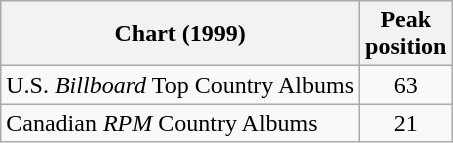<table class="wikitable">
<tr>
<th>Chart (1999)</th>
<th>Peak<br>position</th>
</tr>
<tr>
<td>U.S. <em>Billboard</em> Top Country Albums</td>
<td align="center">63</td>
</tr>
<tr>
<td>Canadian <em>RPM</em> Country Albums</td>
<td align="center">21</td>
</tr>
</table>
